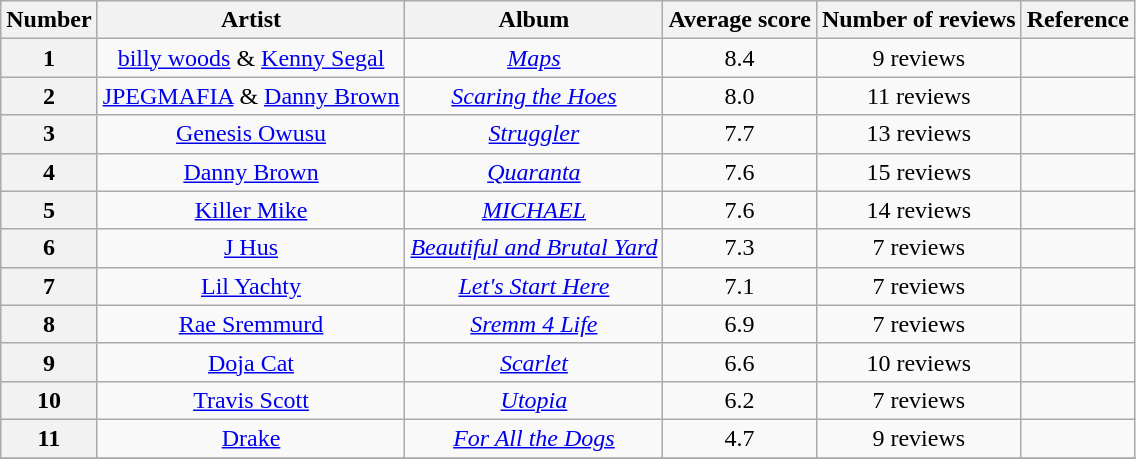<table class="wikitable" style="text-align:center;">
<tr>
<th scope="col">Number</th>
<th scope="col">Artist</th>
<th scope="col">Album</th>
<th scope="col">Average score</th>
<th scope="col">Number of reviews</th>
<th scope="col">Reference</th>
</tr>
<tr>
<th>1</th>
<td><a href='#'>billy woods</a> & <a href='#'>Kenny Segal</a></td>
<td><em><a href='#'>Maps</a></em></td>
<td>8.4</td>
<td>9 reviews</td>
<td></td>
</tr>
<tr>
<th>2</th>
<td><a href='#'>JPEGMAFIA</a> & <a href='#'>Danny Brown</a></td>
<td><em><a href='#'>Scaring the Hoes</a></em></td>
<td>8.0</td>
<td>11 reviews</td>
<td></td>
</tr>
<tr>
<th>3</th>
<td><a href='#'>Genesis Owusu</a></td>
<td><em><a href='#'>Struggler</a></em></td>
<td>7.7</td>
<td>13 reviews</td>
<td></td>
</tr>
<tr>
<th>4</th>
<td><a href='#'>Danny Brown</a></td>
<td><em><a href='#'>Quaranta</a></em></td>
<td>7.6</td>
<td>15 reviews</td>
<td></td>
</tr>
<tr>
<th>5</th>
<td><a href='#'>Killer Mike</a></td>
<td><em><a href='#'>MICHAEL</a></em></td>
<td>7.6</td>
<td>14 reviews</td>
<td></td>
</tr>
<tr>
<th>6</th>
<td><a href='#'>J Hus</a></td>
<td><em><a href='#'>Beautiful and Brutal Yard</a></em></td>
<td>7.3</td>
<td>7 reviews</td>
<td></td>
</tr>
<tr>
<th>7</th>
<td><a href='#'>Lil Yachty</a></td>
<td><em><a href='#'>Let's Start Here</a></em></td>
<td>7.1</td>
<td>7 reviews</td>
<td></td>
</tr>
<tr>
<th>8</th>
<td><a href='#'>Rae Sremmurd</a></td>
<td><em><a href='#'>Sremm 4 Life</a></em></td>
<td>6.9</td>
<td>7 reviews</td>
<td></td>
</tr>
<tr>
<th>9</th>
<td><a href='#'>Doja Cat</a></td>
<td><em><a href='#'>Scarlet</a></em></td>
<td>6.6</td>
<td>10 reviews</td>
<td></td>
</tr>
<tr>
<th>10</th>
<td><a href='#'>Travis Scott</a></td>
<td><em><a href='#'>Utopia</a></em></td>
<td>6.2</td>
<td>7 reviews</td>
<td></td>
</tr>
<tr>
<th>11</th>
<td><a href='#'>Drake</a></td>
<td><em><a href='#'>For All the Dogs</a></em></td>
<td>4.7</td>
<td>9 reviews</td>
<td></td>
</tr>
<tr>
</tr>
</table>
